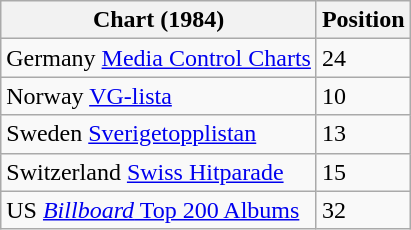<table class="wikitable sortable">
<tr>
<th align="left">Chart (1984)</th>
<th align="left">Position</th>
</tr>
<tr>
<td align="left">Germany <a href='#'>Media Control Charts</a></td>
<td align="left">24</td>
</tr>
<tr>
<td align="left">Norway <a href='#'>VG-lista</a></td>
<td align="left">10</td>
</tr>
<tr>
<td align="left">Sweden <a href='#'>Sverigetopplistan</a></td>
<td align="left">13</td>
</tr>
<tr>
<td align="left">Switzerland <a href='#'>Swiss Hitparade</a></td>
<td align="left">15</td>
</tr>
<tr>
<td align="left">US <a href='#'><em>Billboard</em> Top 200 Albums</a></td>
<td align="left">32</td>
</tr>
</table>
